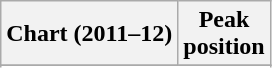<table class="wikitable">
<tr>
<th align="left">Chart (2011–12)</th>
<th align="center">Peak<br>position</th>
</tr>
<tr>
</tr>
<tr>
</tr>
</table>
